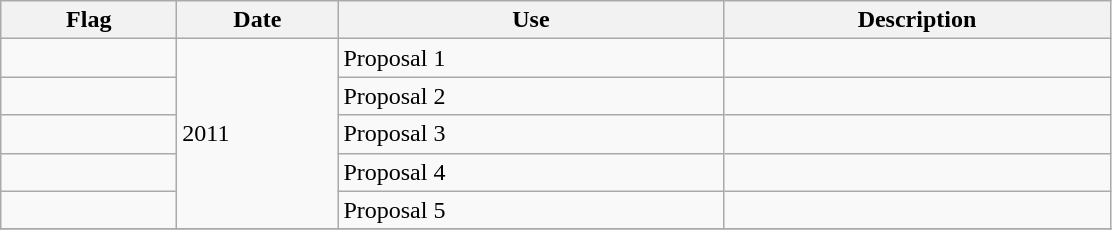<table class="wikitable">
<tr>
<th width="110">Flag</th>
<th width="100">Date</th>
<th width="250">Use</th>
<th width="250">Description</th>
</tr>
<tr>
<td></td>
<td rowspan="5">2011</td>
<td>Proposal 1</td>
<td></td>
</tr>
<tr>
<td></td>
<td>Proposal 2</td>
<td></td>
</tr>
<tr>
<td></td>
<td>Proposal 3</td>
<td></td>
</tr>
<tr>
<td></td>
<td>Proposal 4</td>
<td></td>
</tr>
<tr>
<td></td>
<td>Proposal 5</td>
<td></td>
</tr>
<tr>
</tr>
</table>
